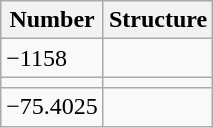<table class="wikitable">
<tr>
<th>Number</th>
<th>Structure</th>
</tr>
<tr>
<td>−1158</td>
<td></td>
</tr>
<tr>
<td></td>
<td></td>
</tr>
<tr>
<td>−75.4025</td>
<td></td>
</tr>
</table>
